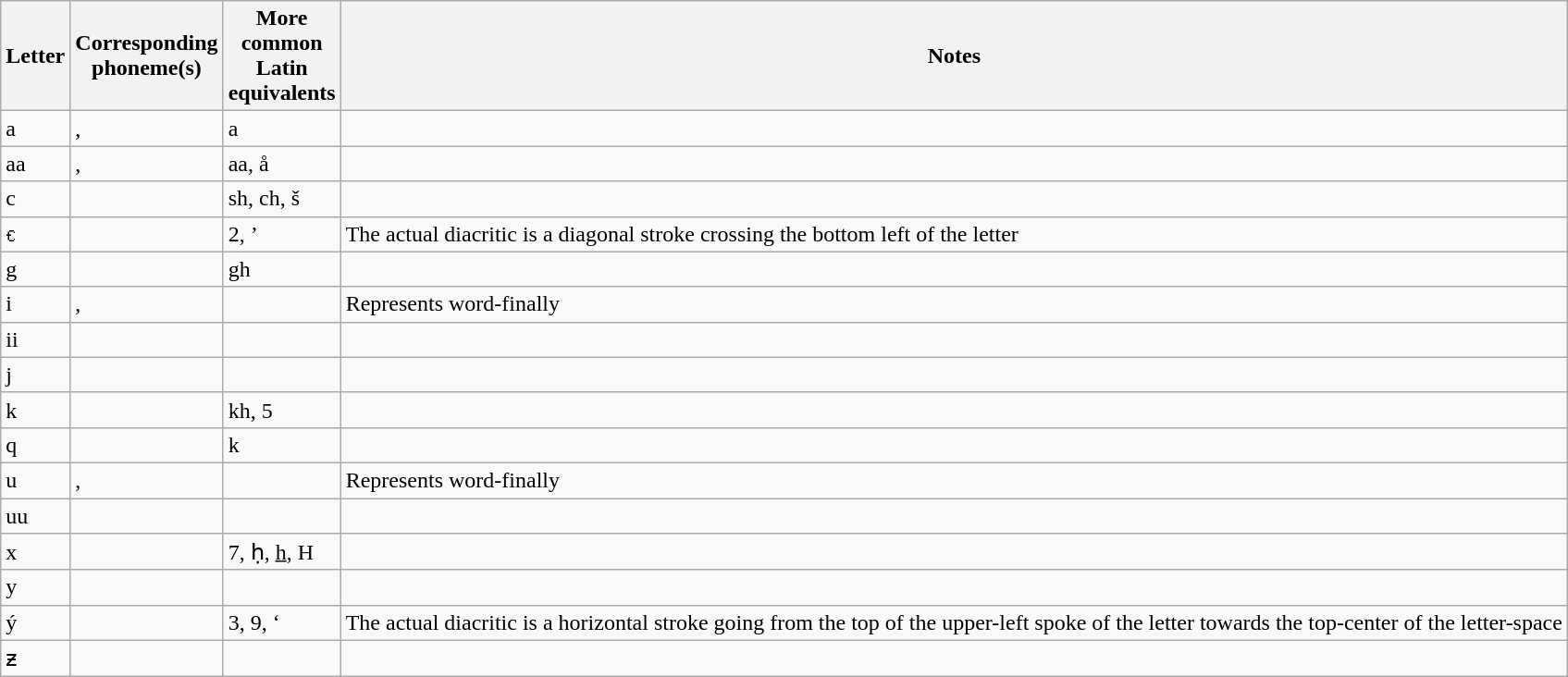<table class="wikitable">
<tr>
<th>Letter</th>
<th>Corresponding<br>phoneme(s)</th>
<th>More<br>common<br>Latin<br>equivalents</th>
<th>Notes</th>
</tr>
<tr>
<td>a</td>
<td>, </td>
<td>a</td>
<td></td>
</tr>
<tr>
<td>aa</td>
<td>, </td>
<td>aa, å</td>
<td></td>
</tr>
<tr>
<td>c</td>
<td></td>
<td>sh, ch, š</td>
<td></td>
</tr>
<tr>
<td>ꞓ</td>
<td></td>
<td>2, ’</td>
<td>The actual diacritic is a diagonal stroke crossing the bottom left of the letter</td>
</tr>
<tr>
<td>g</td>
<td></td>
<td>gh</td>
<td></td>
</tr>
<tr>
<td>i</td>
<td>, </td>
<td></td>
<td>Represents  word-finally</td>
</tr>
<tr>
<td>ii</td>
<td></td>
<td></td>
<td></td>
</tr>
<tr>
<td>j</td>
<td></td>
<td></td>
<td></td>
</tr>
<tr>
<td>k</td>
<td></td>
<td>kh, 5</td>
<td></td>
</tr>
<tr>
<td>q</td>
<td></td>
<td>k</td>
<td></td>
</tr>
<tr>
<td>u</td>
<td>, </td>
<td></td>
<td>Represents  word-finally</td>
</tr>
<tr>
<td>uu</td>
<td></td>
<td></td>
<td></td>
</tr>
<tr>
<td>x</td>
<td></td>
<td>7, ḥ, <u>h</u>, H</td>
<td></td>
</tr>
<tr>
<td>y</td>
<td></td>
<td></td>
<td></td>
</tr>
<tr>
<td>ý</td>
<td></td>
<td>3, 9, ‘</td>
<td>The actual diacritic is a horizontal stroke going from the top of the upper-left spoke of the letter towards the top-center of the letter-space</td>
</tr>
<tr>
<td>ƶ</td>
<td></td>
<td></td>
<td></td>
</tr>
</table>
